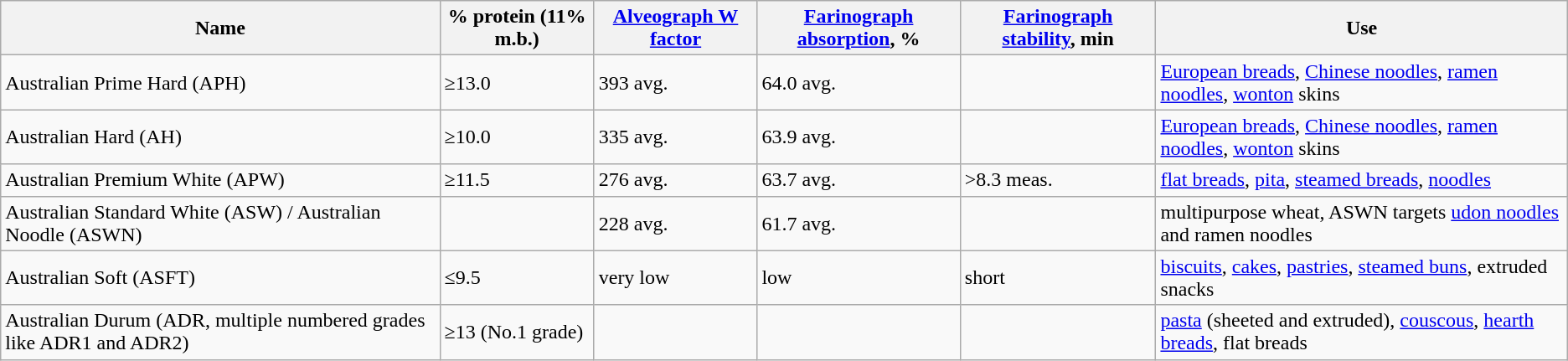<table class="wikitable">
<tr>
<th>Name</th>
<th>% protein (11% m.b.)</th>
<th><a href='#'>Alveograph W factor</a></th>
<th><a href='#'>Farinograph absorption</a>, %</th>
<th><a href='#'>Farinograph stability</a>, min</th>
<th>Use</th>
</tr>
<tr>
<td>Australian Prime Hard (APH)</td>
<td>≥13.0</td>
<td>393 avg.</td>
<td>64.0 avg.</td>
<td></td>
<td><a href='#'>European breads</a>, <a href='#'>Chinese noodles</a>, <a href='#'>ramen noodles</a>, <a href='#'>wonton</a> skins</td>
</tr>
<tr>
<td>Australian Hard (AH)</td>
<td>≥10.0</td>
<td>335 avg.</td>
<td>63.9 avg.</td>
<td></td>
<td><a href='#'>European breads</a>, <a href='#'>Chinese noodles</a>, <a href='#'>ramen noodles</a>, <a href='#'>wonton</a> skins</td>
</tr>
<tr>
<td>Australian Premium White (APW)</td>
<td>≥11.5</td>
<td>276 avg.</td>
<td>63.7 avg.</td>
<td>>8.3 meas.</td>
<td><a href='#'>flat breads</a>, <a href='#'>pita</a>, <a href='#'>steamed breads</a>, <a href='#'>noodles</a></td>
</tr>
<tr>
<td>Australian Standard White (ASW) / Australian Noodle (ASWN)</td>
<td></td>
<td>228 avg.</td>
<td>61.7 avg.</td>
<td></td>
<td>multipurpose wheat, ASWN targets <a href='#'>udon noodles</a> and ramen noodles</td>
</tr>
<tr>
<td>Australian Soft (ASFT)</td>
<td>≤9.5</td>
<td>very low</td>
<td>low</td>
<td>short</td>
<td><a href='#'>biscuits</a>, <a href='#'>cakes</a>, <a href='#'>pastries</a>, <a href='#'>steamed buns</a>, extruded snacks</td>
</tr>
<tr>
<td>Australian Durum (ADR, multiple numbered grades like ADR1 and ADR2)</td>
<td>≥13 (No.1 grade)</td>
<td></td>
<td></td>
<td></td>
<td><a href='#'>pasta</a> (sheeted and extruded), <a href='#'>couscous</a>, <a href='#'>hearth breads</a>, flat breads</td>
</tr>
</table>
